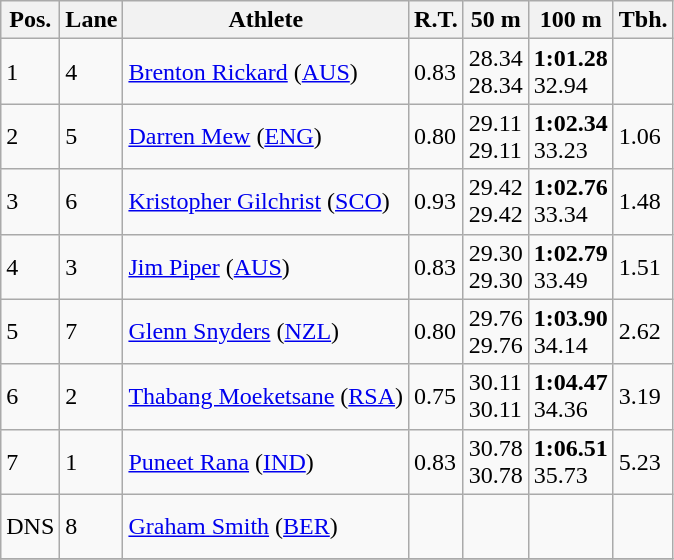<table class="wikitable">
<tr>
<th>Pos.</th>
<th>Lane</th>
<th>Athlete</th>
<th>R.T.</th>
<th>50 m</th>
<th>100 m</th>
<th>Tbh.</th>
</tr>
<tr>
<td>1</td>
<td>4</td>
<td> <a href='#'>Brenton Rickard</a> (<a href='#'>AUS</a>)</td>
<td>0.83</td>
<td>28.34<br>28.34</td>
<td><strong>1:01.28</strong><br>32.94</td>
<td> </td>
</tr>
<tr>
<td>2</td>
<td>5</td>
<td> <a href='#'>Darren Mew</a> (<a href='#'>ENG</a>)</td>
<td>0.80</td>
<td>29.11<br>29.11</td>
<td><strong>1:02.34</strong><br>33.23</td>
<td>1.06</td>
</tr>
<tr>
<td>3</td>
<td>6</td>
<td> <a href='#'>Kristopher Gilchrist</a> (<a href='#'>SCO</a>)</td>
<td>0.93</td>
<td>29.42<br>29.42</td>
<td><strong>1:02.76</strong><br>33.34</td>
<td>1.48</td>
</tr>
<tr>
<td>4</td>
<td>3</td>
<td> <a href='#'>Jim Piper</a> (<a href='#'>AUS</a>)</td>
<td>0.83</td>
<td>29.30<br>29.30</td>
<td><strong>1:02.79</strong><br>33.49</td>
<td>1.51</td>
</tr>
<tr>
<td>5</td>
<td>7</td>
<td> <a href='#'>Glenn Snyders</a> (<a href='#'>NZL</a>)</td>
<td>0.80</td>
<td>29.76<br>29.76</td>
<td><strong>1:03.90</strong><br>34.14</td>
<td>2.62</td>
</tr>
<tr>
<td>6</td>
<td>2</td>
<td> <a href='#'>Thabang Moeketsane</a> (<a href='#'>RSA</a>)</td>
<td>0.75</td>
<td>30.11<br>30.11</td>
<td><strong>1:04.47</strong><br>34.36</td>
<td>3.19</td>
</tr>
<tr>
<td>7</td>
<td>1</td>
<td> <a href='#'>Puneet Rana</a> (<a href='#'>IND</a>)</td>
<td>0.83</td>
<td>30.78<br>30.78</td>
<td><strong>1:06.51</strong><br>35.73</td>
<td>5.23</td>
</tr>
<tr>
<td>DNS</td>
<td>8</td>
<td> <a href='#'>Graham Smith</a> (<a href='#'>BER</a>)</td>
<td> </td>
<td><br> </td>
<td></td>
<td> </td>
</tr>
<tr>
</tr>
</table>
